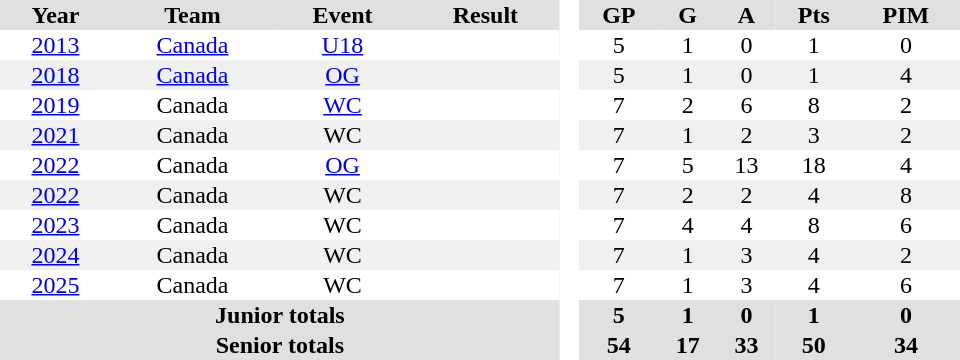<table border="0" cellpadding="1" cellspacing="0" style="text-align:center; width:40em">
<tr ALIGN="center" bgcolor="#e0e0e0">
<th>Year</th>
<th>Team</th>
<th>Event</th>
<th>Result</th>
<th rowspan="99" bgcolor="#ffffff"> </th>
<th>GP</th>
<th>G</th>
<th>A</th>
<th>Pts</th>
<th>PIM</th>
</tr>
<tr>
<td><a href='#'>2013</a></td>
<td><a href='#'>Canada</a></td>
<td><a href='#'>U18</a></td>
<td></td>
<td>5</td>
<td>1</td>
<td>0</td>
<td>1</td>
<td>0</td>
</tr>
<tr bgcolor="#f0f0f0">
<td><a href='#'>2018</a></td>
<td><a href='#'>Canada</a></td>
<td><a href='#'>OG</a></td>
<td></td>
<td>5</td>
<td>1</td>
<td>0</td>
<td>1</td>
<td>4</td>
</tr>
<tr>
<td><a href='#'>2019</a></td>
<td>Canada</td>
<td><a href='#'>WC</a></td>
<td></td>
<td>7</td>
<td>2</td>
<td>6</td>
<td>8</td>
<td>2</td>
</tr>
<tr bgcolor="#f0f0f0">
<td><a href='#'>2021</a></td>
<td>Canada</td>
<td>WC</td>
<td></td>
<td>7</td>
<td>1</td>
<td>2</td>
<td>3</td>
<td>2</td>
</tr>
<tr>
<td><a href='#'>2022</a></td>
<td>Canada</td>
<td><a href='#'>OG</a></td>
<td></td>
<td>7</td>
<td>5</td>
<td>13</td>
<td>18</td>
<td>4</td>
</tr>
<tr bgcolor="#f0f0f0">
<td><a href='#'>2022</a></td>
<td>Canada</td>
<td>WC</td>
<td></td>
<td>7</td>
<td>2</td>
<td>2</td>
<td>4</td>
<td>8</td>
</tr>
<tr>
<td><a href='#'>2023</a></td>
<td>Canada</td>
<td>WC</td>
<td></td>
<td>7</td>
<td>4</td>
<td>4</td>
<td>8</td>
<td>6</td>
</tr>
<tr bgcolor="#f0f0f0">
<td><a href='#'>2024</a></td>
<td>Canada</td>
<td>WC</td>
<td></td>
<td>7</td>
<td>1</td>
<td>3</td>
<td>4</td>
<td>2</td>
</tr>
<tr>
<td><a href='#'>2025</a></td>
<td>Canada</td>
<td>WC</td>
<td></td>
<td>7</td>
<td>1</td>
<td>3</td>
<td>4</td>
<td>6</td>
</tr>
<tr bgcolor="#e0e0e0">
<th colspan=4>Junior totals</th>
<th>5</th>
<th>1</th>
<th>0</th>
<th>1</th>
<th>0</th>
</tr>
<tr bgcolor="#e0e0e0">
<th colspan=4>Senior totals</th>
<th>54</th>
<th>17</th>
<th>33</th>
<th>50</th>
<th>34</th>
</tr>
</table>
